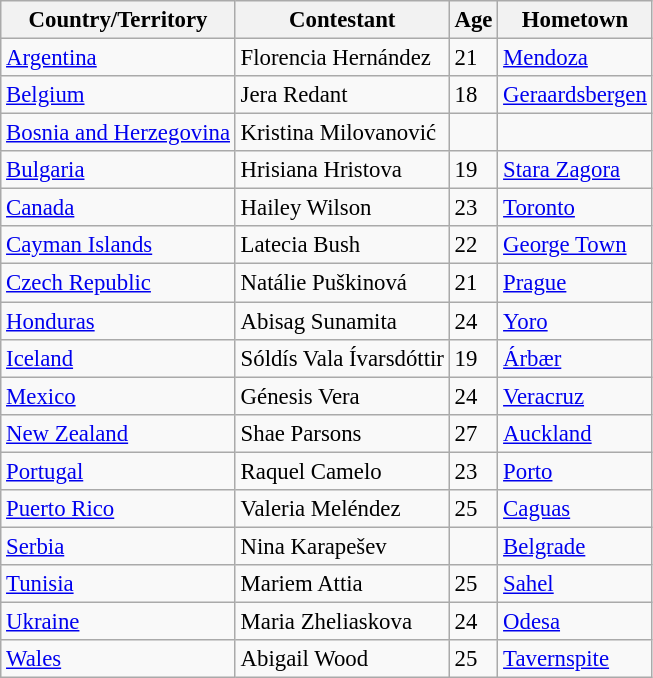<table class="wikitable sortable" style="font-size: 95%;">
<tr>
<th>Country/Territory</th>
<th>Contestant</th>
<th>Age</th>
<th>Hometown</th>
</tr>
<tr>
<td> <a href='#'>Argentina</a></td>
<td>Florencia Hernández</td>
<td>21</td>
<td><a href='#'>Mendoza</a></td>
</tr>
<tr>
<td> <a href='#'>Belgium</a></td>
<td>Jera Redant</td>
<td>18</td>
<td><a href='#'>Geraardsbergen</a></td>
</tr>
<tr>
<td> <a href='#'>Bosnia and Herzegovina</a></td>
<td>Kristina Milovanović</td>
<td></td>
<td></td>
</tr>
<tr>
<td> <a href='#'>Bulgaria</a></td>
<td>Hrisiana Hristova</td>
<td>19</td>
<td><a href='#'>Stara Zagora</a></td>
</tr>
<tr>
<td> <a href='#'>Canada</a></td>
<td>Hailey Wilson</td>
<td>23</td>
<td><a href='#'>Toronto</a></td>
</tr>
<tr>
<td> <a href='#'>Cayman Islands</a></td>
<td>Latecia Bush</td>
<td>22</td>
<td><a href='#'>George Town</a></td>
</tr>
<tr>
<td> <a href='#'>Czech Republic</a></td>
<td>Natálie Puškinová</td>
<td>21</td>
<td><a href='#'>Prague</a></td>
</tr>
<tr>
<td> <a href='#'>Honduras</a></td>
<td>Abisag Sunamita</td>
<td>24</td>
<td><a href='#'>Yoro</a></td>
</tr>
<tr>
<td> <a href='#'>Iceland</a></td>
<td>Sóldís Vala Ívarsdóttir</td>
<td>19</td>
<td><a href='#'>Árbær</a></td>
</tr>
<tr>
<td> <a href='#'>Mexico</a></td>
<td>Génesis Vera</td>
<td>24</td>
<td><a href='#'>Veracruz</a></td>
</tr>
<tr>
<td> <a href='#'>New Zealand</a></td>
<td>Shae Parsons</td>
<td>27</td>
<td><a href='#'>Auckland</a></td>
</tr>
<tr>
<td> <a href='#'>Portugal</a></td>
<td>Raquel Camelo</td>
<td>23</td>
<td><a href='#'>Porto</a></td>
</tr>
<tr>
<td> <a href='#'>Puerto Rico</a></td>
<td>Valeria Meléndez</td>
<td>25</td>
<td><a href='#'>Caguas</a></td>
</tr>
<tr>
<td> <a href='#'>Serbia</a></td>
<td>Nina Karapešev</td>
<td></td>
<td><a href='#'>Belgrade</a></td>
</tr>
<tr>
<td> <a href='#'>Tunisia</a></td>
<td>Mariem Attia</td>
<td>25</td>
<td><a href='#'>Sahel</a></td>
</tr>
<tr>
<td> <a href='#'>Ukraine</a></td>
<td>Maria Zheliaskova</td>
<td>24</td>
<td><a href='#'>Odesa</a></td>
</tr>
<tr>
<td> <a href='#'>Wales</a></td>
<td>Abigail Wood</td>
<td>25</td>
<td><a href='#'>Tavernspite</a></td>
</tr>
</table>
